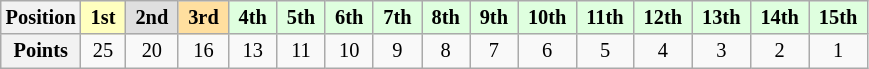<table class="wikitable" style="font-size:85%; text-align:center">
<tr>
<th>Position</th>
<td style="background:#ffffbf;"> <strong>1st</strong> </td>
<td style="background:#dfdfdf;"> <strong>2nd</strong> </td>
<td style="background:#ffdf9f;"> <strong>3rd</strong> </td>
<td style="background:#dfffdf;"> <strong>4th</strong> </td>
<td style="background:#dfffdf;"> <strong>5th</strong> </td>
<td style="background:#dfffdf;"> <strong>6th</strong> </td>
<td style="background:#dfffdf;"> <strong>7th</strong> </td>
<td style="background:#dfffdf;"> <strong>8th</strong> </td>
<td style="background:#dfffdf;"> <strong>9th</strong> </td>
<td style="background:#dfffdf;"> <strong>10th</strong> </td>
<td style="background:#dfffdf;"> <strong>11th</strong> </td>
<td style="background:#dfffdf;"> <strong>12th</strong> </td>
<td style="background:#dfffdf;"> <strong>13th</strong> </td>
<td style="background:#dfffdf;"> <strong>14th</strong> </td>
<td style="background:#dfffdf;"> <strong>15th</strong> </td>
</tr>
<tr>
<th>Points</th>
<td>25</td>
<td>20</td>
<td>16</td>
<td>13</td>
<td>11</td>
<td>10</td>
<td>9</td>
<td>8</td>
<td>7</td>
<td>6</td>
<td>5</td>
<td>4</td>
<td>3</td>
<td>2</td>
<td>1</td>
</tr>
</table>
